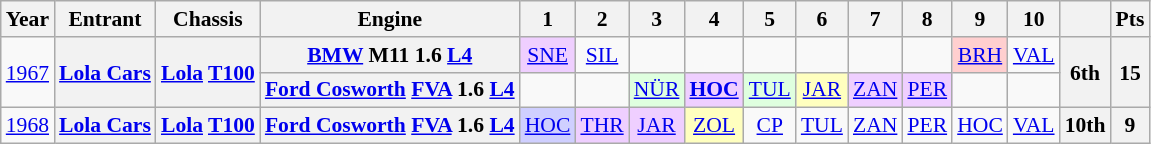<table class="wikitable" style="text-align:center; font-size:90%">
<tr>
<th>Year</th>
<th>Entrant</th>
<th>Chassis</th>
<th>Engine</th>
<th>1</th>
<th>2</th>
<th>3</th>
<th>4</th>
<th>5</th>
<th>6</th>
<th>7</th>
<th>8</th>
<th>9</th>
<th>10</th>
<th></th>
<th>Pts</th>
</tr>
<tr>
<td rowspan=2><a href='#'>1967</a></td>
<th rowspan=2><a href='#'>Lola Cars</a></th>
<th rowspan=2><a href='#'>Lola</a> <a href='#'>T100</a></th>
<th><a href='#'>BMW</a> M11 1.6 <a href='#'>L4</a></th>
<td style="background:#EFCFFF;"><a href='#'>SNE</a><br></td>
<td><a href='#'>SIL</a></td>
<td></td>
<td></td>
<td></td>
<td></td>
<td></td>
<td></td>
<td style="background:#FFCFCF;"><a href='#'>BRH</a><br><small></small></td>
<td><a href='#'>VAL</a></td>
<th rowspan=2>6th</th>
<th rowspan=2>15</th>
</tr>
<tr>
<th><a href='#'>Ford Cosworth</a> <a href='#'>FVA</a> 1.6 <a href='#'>L4</a></th>
<td></td>
<td></td>
<td style="background:#DFFFDF;"><a href='#'>NÜR</a><br></td>
<td style="background:#EFCFFF;"><strong><a href='#'>HOC</a></strong><br></td>
<td style="background:#DFFFDF;"><a href='#'>TUL</a><br></td>
<td style="background:#FFFFBF;"><a href='#'>JAR</a><br></td>
<td style="background:#EFCFFF;"><a href='#'>ZAN</a><br></td>
<td style="background:#EFCFFF;"><a href='#'>PER</a><br></td>
<td></td>
<td></td>
</tr>
<tr>
<td><a href='#'>1968</a></td>
<th><a href='#'>Lola Cars</a></th>
<th><a href='#'>Lola</a> <a href='#'>T100</a></th>
<th><a href='#'>Ford Cosworth</a> <a href='#'>FVA</a> 1.6 <a href='#'>L4</a></th>
<td style="background:#CFCFFF;"><a href='#'>HOC</a><br></td>
<td style="background:#EFCFFF;"><a href='#'>THR</a><br></td>
<td style="background:#EFCFFF;"><a href='#'>JAR</a><br></td>
<td style="background:#FFFFBF;"><a href='#'>ZOL</a><br></td>
<td><a href='#'>CP</a></td>
<td><a href='#'>TUL</a></td>
<td><a href='#'>ZAN</a></td>
<td><a href='#'>PER</a></td>
<td><a href='#'>HOC</a></td>
<td><a href='#'>VAL</a></td>
<th>10th</th>
<th>9</th>
</tr>
</table>
